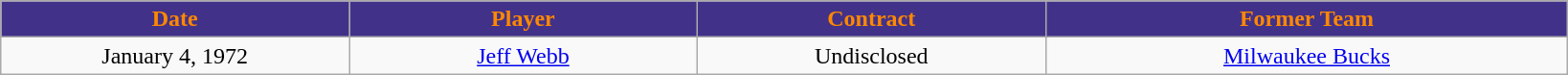<table class="wikitable sortable sortable">
<tr>
<th style="background:#423189; color:#FF8800" width="10%">Date</th>
<th style="background:#423189; color:#FF8800" width="10%">Player</th>
<th style="background:#423189; color:#FF8800" width="10%">Contract</th>
<th style="background:#423189; color:#FF8800" width="15%">Former Team</th>
</tr>
<tr style="text-align: center">
<td>January 4, 1972</td>
<td><a href='#'>Jeff Webb</a></td>
<td>Undisclosed</td>
<td><a href='#'>Milwaukee Bucks</a></td>
</tr>
</table>
